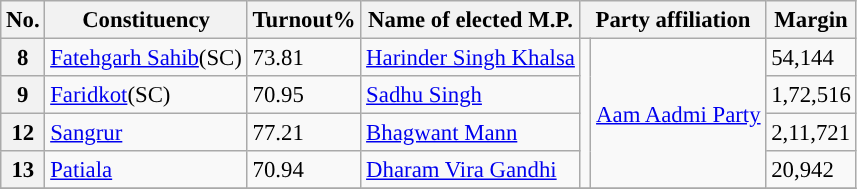<table class="sortable wikitable" style="font-size: 95%;" style="text-align:center">
<tr>
<th>No.</th>
<th>Constituency</th>
<th>Turnout%</th>
<th>Name of elected M.P.</th>
<th colspan="2">Party affiliation</th>
<th>Margin</th>
</tr>
<tr>
<th>8</th>
<td><a href='#'>Fatehgarh Sahib</a>(SC)</td>
<td>73.81 </td>
<td><a href='#'>Harinder Singh Khalsa</a></td>
<td rowspan=4 style="background-color: "></td>
<td rowspan=4><a href='#'>Aam Aadmi Party</a></td>
<td>54,144</td>
</tr>
<tr>
<th>9</th>
<td><a href='#'>Faridkot</a>(SC)</td>
<td>70.95 </td>
<td><a href='#'>Sadhu Singh</a></td>
<td>1,72,516</td>
</tr>
<tr>
<th>12</th>
<td><a href='#'>Sangrur</a></td>
<td>77.21 </td>
<td><a href='#'>Bhagwant Mann</a></td>
<td>2,11,721</td>
</tr>
<tr>
<th>13</th>
<td><a href='#'>Patiala</a></td>
<td>70.94 </td>
<td><a href='#'>Dharam Vira Gandhi</a></td>
<td>20,942</td>
</tr>
<tr>
</tr>
</table>
